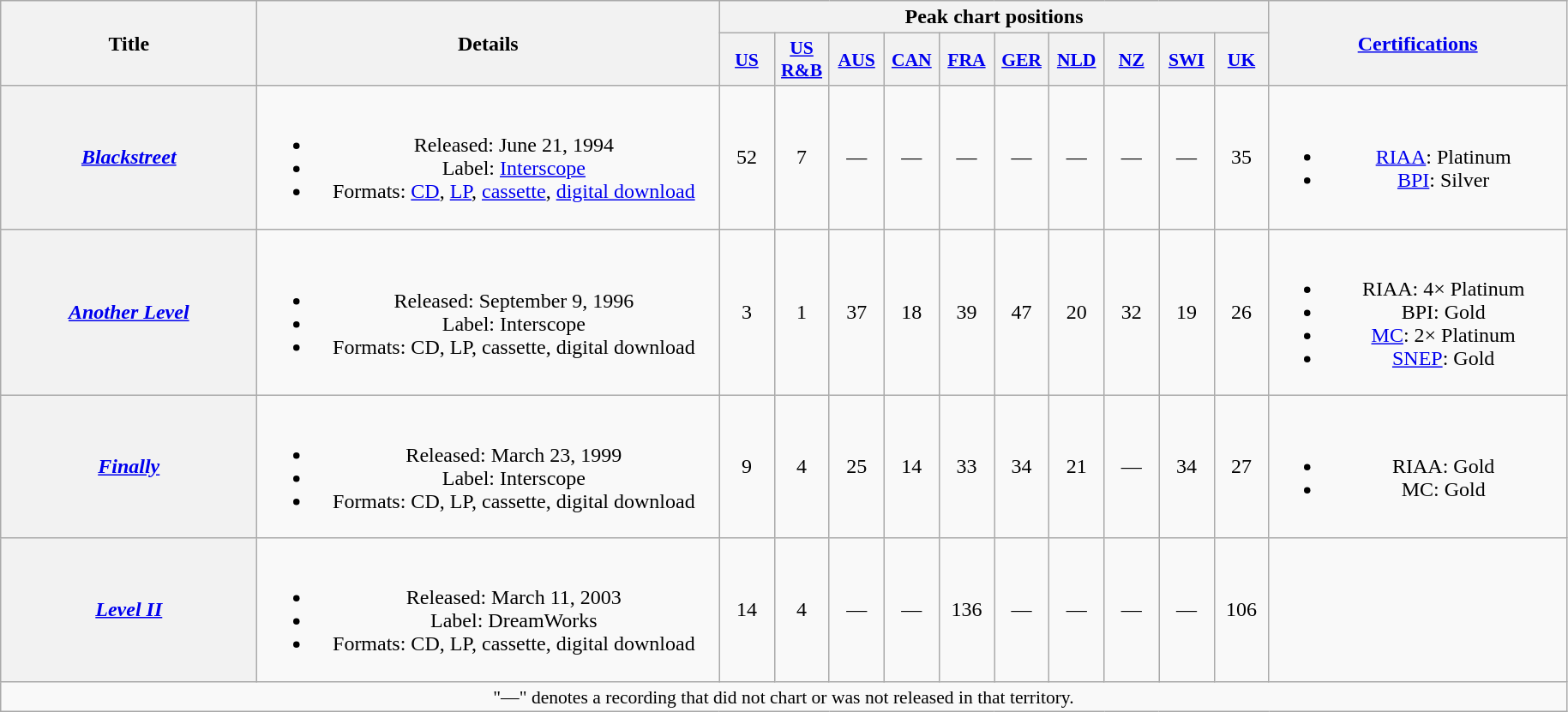<table class="wikitable plainrowheaders" style="text-align:center;">
<tr>
<th scope="col" rowspan="2" style="width:12em;">Title</th>
<th scope="col" rowspan="2" style="width:22em;">Details</th>
<th scope="col" colspan="10">Peak chart positions</th>
<th scope="col" rowspan="2" style="width:14em;"><a href='#'>Certifications</a></th>
</tr>
<tr>
<th scope="col" style="width:2.5em;font-size:90%;"><a href='#'>US</a><br></th>
<th scope="col" style="width:2.5em;font-size:90%;"><a href='#'>US<br>R&B</a><br></th>
<th scope="col" style="width:2.5em;font-size:90%;"><a href='#'>AUS</a><br></th>
<th scope="col" style="width:2.5em;font-size:90%;"><a href='#'>CAN</a><br></th>
<th scope="col" style="width:2.5em;font-size:90%;"><a href='#'>FRA</a><br></th>
<th scope="col" style="width:2.5em;font-size:90%;"><a href='#'>GER</a><br></th>
<th scope="col" style="width:2.5em;font-size:90%;"><a href='#'>NLD</a><br></th>
<th scope="col" style="width:2.5em;font-size:90%;"><a href='#'>NZ</a><br></th>
<th scope="col" style="width:2.5em;font-size:90%;"><a href='#'>SWI</a><br></th>
<th scope="col" style="width:2.5em;font-size:90%;"><a href='#'>UK</a><br></th>
</tr>
<tr>
<th scope="row"><em><a href='#'>Blackstreet</a></em></th>
<td><br><ul><li>Released: June 21, 1994</li><li>Label: <a href='#'>Interscope</a></li><li>Formats: <a href='#'>CD</a>, <a href='#'>LP</a>, <a href='#'>cassette</a>, <a href='#'>digital download</a></li></ul></td>
<td>52</td>
<td>7</td>
<td>—</td>
<td>—</td>
<td>—</td>
<td>—</td>
<td>—</td>
<td>—</td>
<td>—</td>
<td>35</td>
<td><br><ul><li><a href='#'>RIAA</a>: Platinum</li><li><a href='#'>BPI</a>: Silver</li></ul></td>
</tr>
<tr>
<th scope="row"><em><a href='#'>Another Level</a></em></th>
<td><br><ul><li>Released: September 9, 1996</li><li>Label: Interscope</li><li>Formats: CD, LP, cassette, digital download</li></ul></td>
<td>3</td>
<td>1</td>
<td>37</td>
<td>18</td>
<td>39</td>
<td>47</td>
<td>20</td>
<td>32</td>
<td>19</td>
<td>26</td>
<td><br><ul><li>RIAA: 4× Platinum</li><li>BPI: Gold</li><li><a href='#'>MC</a>: 2× Platinum</li><li><a href='#'>SNEP</a>: Gold</li></ul></td>
</tr>
<tr>
<th scope="row"><em><a href='#'>Finally</a></em></th>
<td><br><ul><li>Released: March 23, 1999</li><li>Label: Interscope</li><li>Formats: CD, LP, cassette, digital download</li></ul></td>
<td>9</td>
<td>4</td>
<td>25</td>
<td>14</td>
<td>33</td>
<td>34</td>
<td>21</td>
<td>—</td>
<td>34</td>
<td>27</td>
<td><br><ul><li>RIAA: Gold</li><li>MC: Gold</li></ul></td>
</tr>
<tr>
<th scope="row"><em><a href='#'>Level II</a></em></th>
<td><br><ul><li>Released: March 11, 2003</li><li>Label: DreamWorks</li><li>Formats: CD, LP, cassette, digital download</li></ul></td>
<td>14</td>
<td>4</td>
<td>—</td>
<td>—</td>
<td>136</td>
<td>—</td>
<td>—</td>
<td>—</td>
<td>—</td>
<td>106</td>
<td></td>
</tr>
<tr>
<td colspan="14" style="font-size:90%">"—" denotes a recording that did not chart or was not released in that territory.</td>
</tr>
</table>
